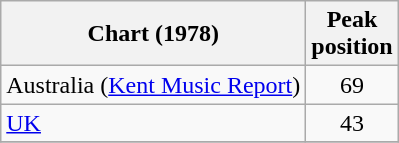<table class="wikitable sortable">
<tr>
<th>Chart (1978)</th>
<th style="text-align:center;">Peak<br>position</th>
</tr>
<tr>
<td>Australia (<a href='#'>Kent Music Report</a>)</td>
<td style="text-align:center;">69</td>
</tr>
<tr>
<td><a href='#'>UK</a></td>
<td style="text-align:center;">43</td>
</tr>
<tr>
</tr>
</table>
